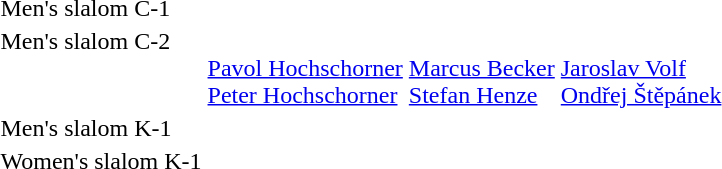<table>
<tr>
<td>Men's slalom C-1<br></td>
<td></td>
<td></td>
<td></td>
</tr>
<tr valign="top">
<td>Men's slalom C-2<br></td>
<td valign="top"><br><a href='#'>Pavol Hochschorner</a><br><a href='#'>Peter Hochschorner</a></td>
<td valign="top"><br><a href='#'>Marcus Becker</a><br><a href='#'>Stefan Henze</a></td>
<td valign="top"><br><a href='#'>Jaroslav Volf</a><br><a href='#'>Ondřej Štěpánek</a></td>
</tr>
<tr>
<td>Men's slalom K-1<br></td>
<td></td>
<td></td>
<td></td>
</tr>
<tr>
<td>Women's slalom K-1<br></td>
<td></td>
<td></td>
<td></td>
</tr>
</table>
